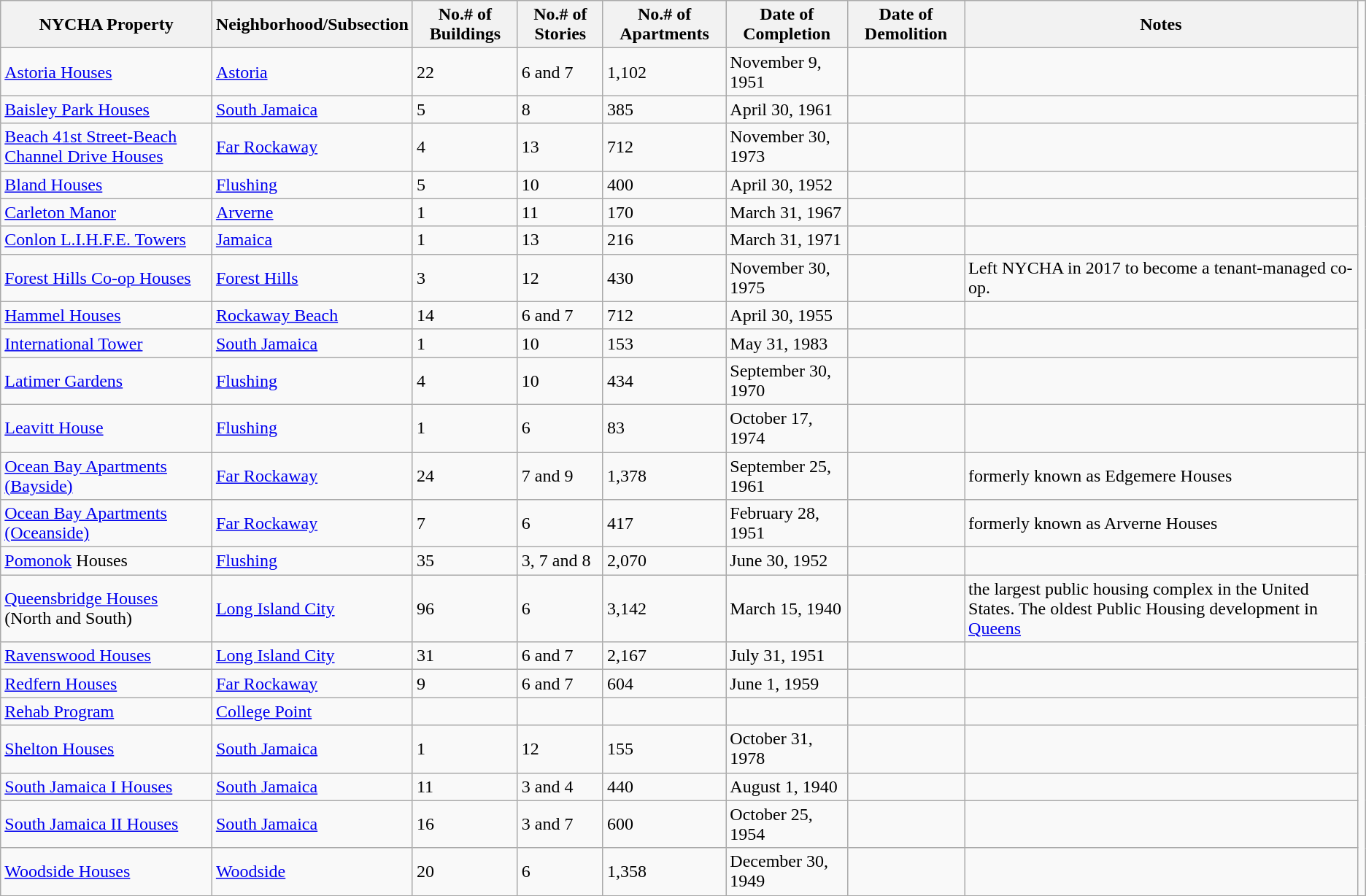<table class="wikitable sortable">
<tr>
<th>NYCHA Property</th>
<th>Neighborhood/Subsection</th>
<th>No.# of Buildings</th>
<th>No.# of Stories</th>
<th>No.# of Apartments</th>
<th>Date of Completion</th>
<th>Date of Demolition</th>
<th>Notes</th>
</tr>
<tr>
<td><a href='#'>Astoria Houses</a></td>
<td><a href='#'>Astoria</a></td>
<td>22</td>
<td>6 and 7</td>
<td>1,102</td>
<td>November 9, 1951</td>
<td></td>
<td></td>
</tr>
<tr>
<td><a href='#'>Baisley Park Houses</a></td>
<td><a href='#'>South Jamaica</a></td>
<td>5</td>
<td>8</td>
<td>385</td>
<td>April 30, 1961</td>
<td></td>
<td></td>
</tr>
<tr>
<td><a href='#'>Beach 41st Street-Beach Channel Drive Houses</a></td>
<td><a href='#'>Far Rockaway</a></td>
<td>4</td>
<td>13</td>
<td>712</td>
<td>November 30, 1973</td>
<td></td>
<td></td>
</tr>
<tr>
<td><a href='#'>Bland Houses</a></td>
<td><a href='#'>Flushing</a></td>
<td>5</td>
<td>10</td>
<td>400</td>
<td>April 30, 1952</td>
<td></td>
<td></td>
</tr>
<tr>
<td><a href='#'>Carleton Manor</a></td>
<td><a href='#'>Arverne</a></td>
<td>1</td>
<td>11</td>
<td>170</td>
<td>March 31, 1967</td>
<td></td>
<td></td>
</tr>
<tr>
<td><a href='#'>Conlon L.I.H.F.E. Towers</a></td>
<td><a href='#'>Jamaica</a></td>
<td>1</td>
<td>13</td>
<td>216</td>
<td>March 31, 1971</td>
<td></td>
<td></td>
</tr>
<tr>
<td><a href='#'>Forest Hills Co-op Houses</a></td>
<td><a href='#'>Forest Hills</a></td>
<td>3</td>
<td>12</td>
<td>430</td>
<td>November 30, 1975</td>
<td></td>
<td>Left NYCHA in 2017 to become a tenant-managed co-op.</td>
</tr>
<tr>
<td><a href='#'>Hammel Houses</a></td>
<td><a href='#'>Rockaway Beach</a></td>
<td>14</td>
<td>6 and 7</td>
<td>712</td>
<td>April 30, 1955</td>
<td></td>
<td></td>
</tr>
<tr>
<td><a href='#'>International Tower</a></td>
<td><a href='#'>South Jamaica</a></td>
<td>1</td>
<td>10</td>
<td>153</td>
<td>May 31, 1983</td>
<td></td>
<td></td>
</tr>
<tr>
<td><a href='#'>Latimer Gardens</a></td>
<td><a href='#'>Flushing</a></td>
<td>4</td>
<td>10</td>
<td>434</td>
<td>September 30, 1970</td>
<td></td>
<td></td>
</tr>
<tr>
<td><a href='#'>Leavitt House</a></td>
<td><a href='#'>Flushing</a></td>
<td>1</td>
<td>6</td>
<td>83</td>
<td>October 17, 1974</td>
<td></td>
<td></td>
<td></td>
</tr>
<tr>
<td><a href='#'>Ocean Bay Apartments (Bayside)</a></td>
<td><a href='#'>Far Rockaway</a></td>
<td>24</td>
<td>7 and 9</td>
<td>1,378</td>
<td>September 25, 1961</td>
<td></td>
<td>formerly known as Edgemere Houses</td>
</tr>
<tr>
<td><a href='#'>Ocean Bay Apartments (Oceanside)</a></td>
<td><a href='#'>Far Rockaway</a></td>
<td>7</td>
<td>6</td>
<td>417</td>
<td>February 28, 1951</td>
<td></td>
<td>formerly known as Arverne Houses</td>
</tr>
<tr>
<td><a href='#'>Pomonok</a> Houses</td>
<td><a href='#'>Flushing</a></td>
<td>35</td>
<td>3, 7 and 8</td>
<td>2,070</td>
<td>June 30, 1952</td>
<td></td>
<td></td>
</tr>
<tr>
<td><a href='#'>Queensbridge Houses</a> (North and South)</td>
<td><a href='#'>Long Island City</a></td>
<td>96</td>
<td>6</td>
<td>3,142</td>
<td>March 15, 1940</td>
<td></td>
<td>the largest public housing complex in the United States. The oldest Public Housing development in <a href='#'>Queens</a></td>
</tr>
<tr>
<td><a href='#'>Ravenswood Houses</a></td>
<td><a href='#'>Long Island City</a></td>
<td>31</td>
<td>6 and 7</td>
<td>2,167</td>
<td>July 31, 1951</td>
<td></td>
<td></td>
</tr>
<tr>
<td><a href='#'>Redfern Houses</a></td>
<td><a href='#'>Far Rockaway</a></td>
<td>9</td>
<td>6 and 7</td>
<td>604</td>
<td>June 1, 1959</td>
<td></td>
<td></td>
</tr>
<tr>
<td><a href='#'>Rehab Program</a></td>
<td><a href='#'>College Point</a></td>
<td></td>
<td></td>
<td></td>
<td></td>
<td></td>
<td></td>
</tr>
<tr>
<td><a href='#'>Shelton Houses</a></td>
<td><a href='#'>South Jamaica</a></td>
<td>1</td>
<td>12</td>
<td>155</td>
<td>October 31, 1978</td>
<td></td>
<td></td>
</tr>
<tr>
<td><a href='#'>South Jamaica I Houses</a></td>
<td><a href='#'>South Jamaica</a></td>
<td>11</td>
<td>3 and 4</td>
<td>440</td>
<td>August 1, 1940</td>
<td></td>
<td></td>
</tr>
<tr>
<td><a href='#'>South Jamaica II Houses</a></td>
<td><a href='#'>South Jamaica</a></td>
<td>16</td>
<td>3 and 7</td>
<td>600</td>
<td>October 25, 1954</td>
<td></td>
<td></td>
</tr>
<tr>
<td><a href='#'>Woodside Houses</a></td>
<td><a href='#'>Woodside</a></td>
<td>20</td>
<td>6</td>
<td>1,358</td>
<td>December 30, 1949</td>
<td></td>
<td></td>
</tr>
<tr>
</tr>
</table>
